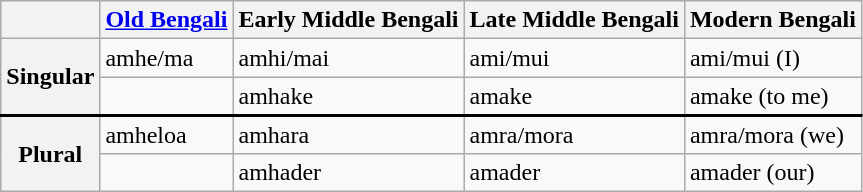<table class="wikitable">
<tr>
<th></th>
<th><a href='#'>Old Bengali</a></th>
<th>Early Middle Bengali</th>
<th>Late Middle Bengali</th>
<th>Modern Bengali</th>
</tr>
<tr>
<th rowspan="2">Singular</th>
<td>amhe/ma</td>
<td>amhi/mai</td>
<td>ami/mui</td>
<td>ami/mui (I)</td>
</tr>
<tr>
<td></td>
<td>amhake</td>
<td>amake</td>
<td>amake (to me)</td>
</tr>
<tr>
</tr>
<tr style="border-top:2px solid;">
<th rowspan="2">Plural</th>
<td>amheloa</td>
<td>amhara</td>
<td>amra/mora</td>
<td>amra/mora (we)</td>
</tr>
<tr>
<td></td>
<td>amhader</td>
<td>amader</td>
<td>amader (our)</td>
</tr>
</table>
